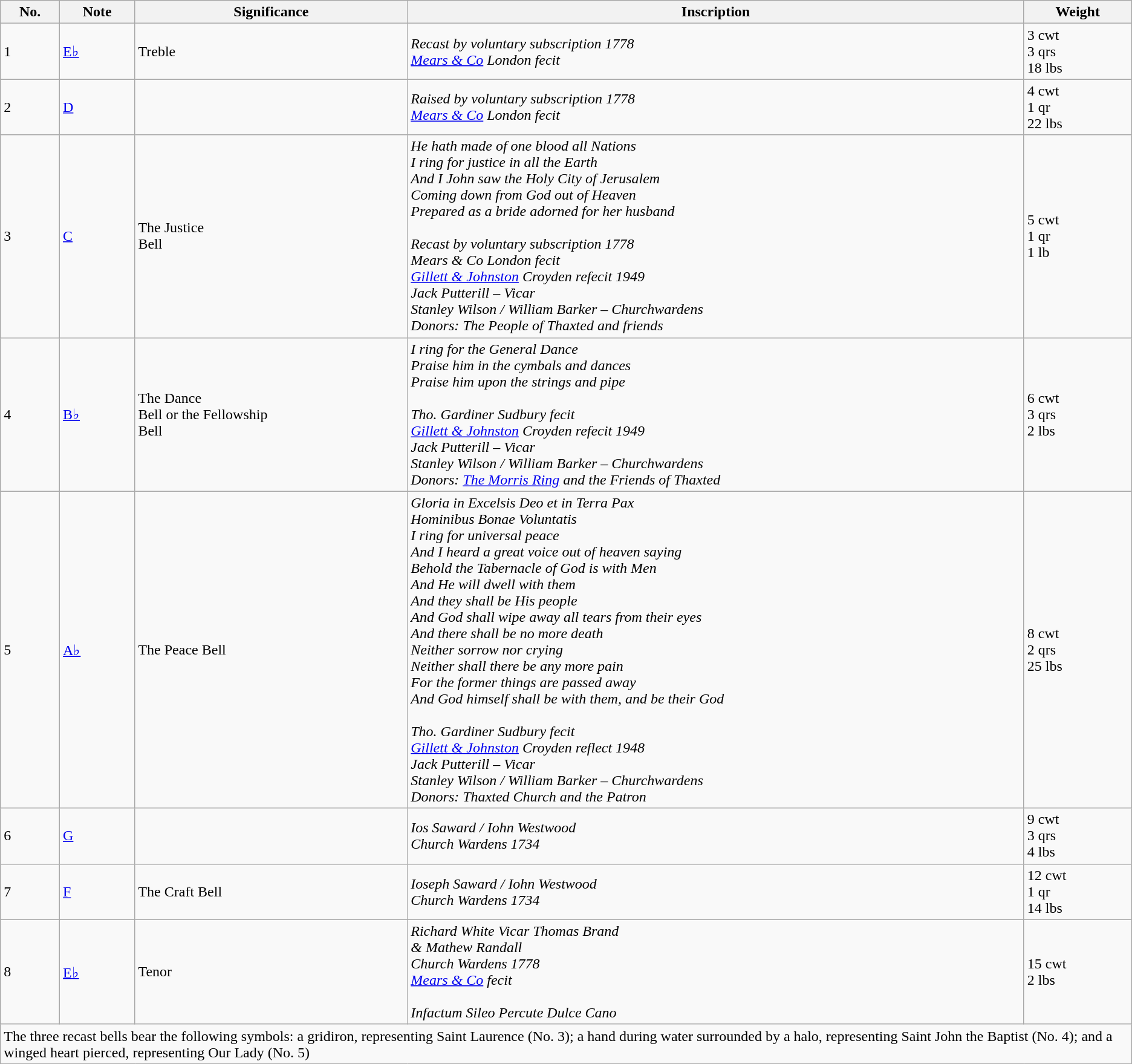<table class="wikitable">
<tr>
<th>No.</th>
<th>Note</th>
<th>Significance</th>
<th>Inscription</th>
<th>Weight</th>
</tr>
<tr>
<td>1</td>
<td><a href='#'>E♭</a></td>
<td>Treble</td>
<td><em>Recast by voluntary subscription 1778</em><br><em><a href='#'>Mears & Co</a> London fecit</em></td>
<td>3 cwt<br>3 qrs<br>18 lbs</td>
</tr>
<tr>
<td>2</td>
<td><a href='#'>D</a></td>
<td></td>
<td><em>Raised by voluntary subscription 1778</em><br><em><a href='#'>Mears & Co</a> London fecit</em></td>
<td>4 cwt<br>1 qr<br>22 lbs</td>
</tr>
<tr>
<td>3</td>
<td><a href='#'>C</a></td>
<td>The Justice<br>Bell</td>
<td><em>He hath made of one blood all Nations</em><br><em>I ring for justice in all the Earth</em><br><em>And I John saw the Holy City of Jerusalem</em><br><em>Coming down from God out of Heaven</em><br><em>Prepared as a bride adorned for her husband</em><br><br><em>Recast by voluntary subscription 1778</em><br><em>Mears & Co London fecit</em><br><em><a href='#'>Gillett & Johnston</a> Croyden refecit 1949</em><br><em>Jack Putterill – Vicar</em><br><em>Stanley Wilson / William Barker – Churchwardens</em><br><em>Donors: The People of Thaxted and friends</em></td>
<td>5 cwt<br>1 qr<br>1 lb</td>
</tr>
<tr>
<td>4</td>
<td><a href='#'>B♭</a></td>
<td>The Dance<br>Bell or the Fellowship<br>Bell</td>
<td><em>I ring for the General Dance</em><br><em>Praise him in the cymbals and dances</em><br><em>Praise him upon the strings and pipe</em><br><br><em>Tho. Gardiner Sudbury fecit</em><br><em><a href='#'>Gillett & Johnston</a> Croyden refecit 1949</em><br><em>Jack Putterill – Vicar</em><br><em>Stanley Wilson / William Barker – Churchwardens</em><br><em>Donors: <a href='#'>The Morris Ring</a> and the Friends of Thaxted</em></td>
<td>6 cwt<br>3 qrs<br>2 lbs</td>
</tr>
<tr>
<td>5</td>
<td><a href='#'>A♭</a></td>
<td>The Peace Bell</td>
<td><em>Gloria in Excelsis Deo et in Terra Pax</em><br><em>Hominibus Bonae Voluntatis</em><br><em>I ring for universal peace</em><br><em>And I heard a great voice out of heaven saying</em><br><em>Behold the Tabernacle of God is with Men</em><br><em>And He will dwell with them</em><br><em>And they shall be His people</em><br><em>And God shall wipe away all tears from their eyes</em><br><em>And there shall be no more death</em><br><em>Neither sorrow nor crying</em><br><em>Neither shall there be any more pain</em><br><em>For the former things are passed away</em><br><em>And God himself shall be with them, and be their God</em><br><br><em>Tho. Gardiner Sudbury fecit</em><br><em><a href='#'>Gillett & Johnston</a> Croyden reflect 1948</em><br><em>Jack Putterill – Vicar</em><br><em>Stanley Wilson / William Barker – Churchwardens</em><br><em>Donors: Thaxted Church and the Patron</em></td>
<td>8 cwt<br>2 qrs<br>25 lbs</td>
</tr>
<tr>
<td>6</td>
<td><a href='#'>G</a></td>
<td></td>
<td><em>Ios Saward / Iohn Westwood</em><br><em>Church Wardens 1734</em></td>
<td>9 cwt<br>3 qrs<br>4 lbs</td>
</tr>
<tr>
<td>7</td>
<td><a href='#'>F</a></td>
<td>The Craft Bell</td>
<td><em>Ioseph Saward / Iohn Westwood</em><br><em>Church Wardens 1734</em></td>
<td>12 cwt<br>1 qr<br>14 lbs</td>
</tr>
<tr>
<td>8</td>
<td><a href='#'>E♭</a></td>
<td>Tenor</td>
<td><em>Richard White Vicar Thomas Brand</em><br><em>& Mathew Randall</em><br><em>Church Wardens 1778</em><br><em><a href='#'>Mears & Co</a> fecit</em><br><br><em>Infactum Sileo Percute Dulce Cano</em></td>
<td>15 cwt<br>2 lbs</td>
</tr>
<tr>
<td colspan="5">The three recast bells bear the following symbols: a gridiron, representing Saint Laurence (No. 3); a hand during water surrounded by a halo, representing Saint John the Baptist (No. 4); and a winged heart pierced, representing Our Lady (No. 5)</td>
</tr>
</table>
